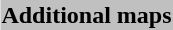<table style="float:right;">
<tr>
<th bgcolor="#c0c0c0"><strong>Additional maps</strong></th>
</tr>
<tr>
<td></td>
</tr>
</table>
